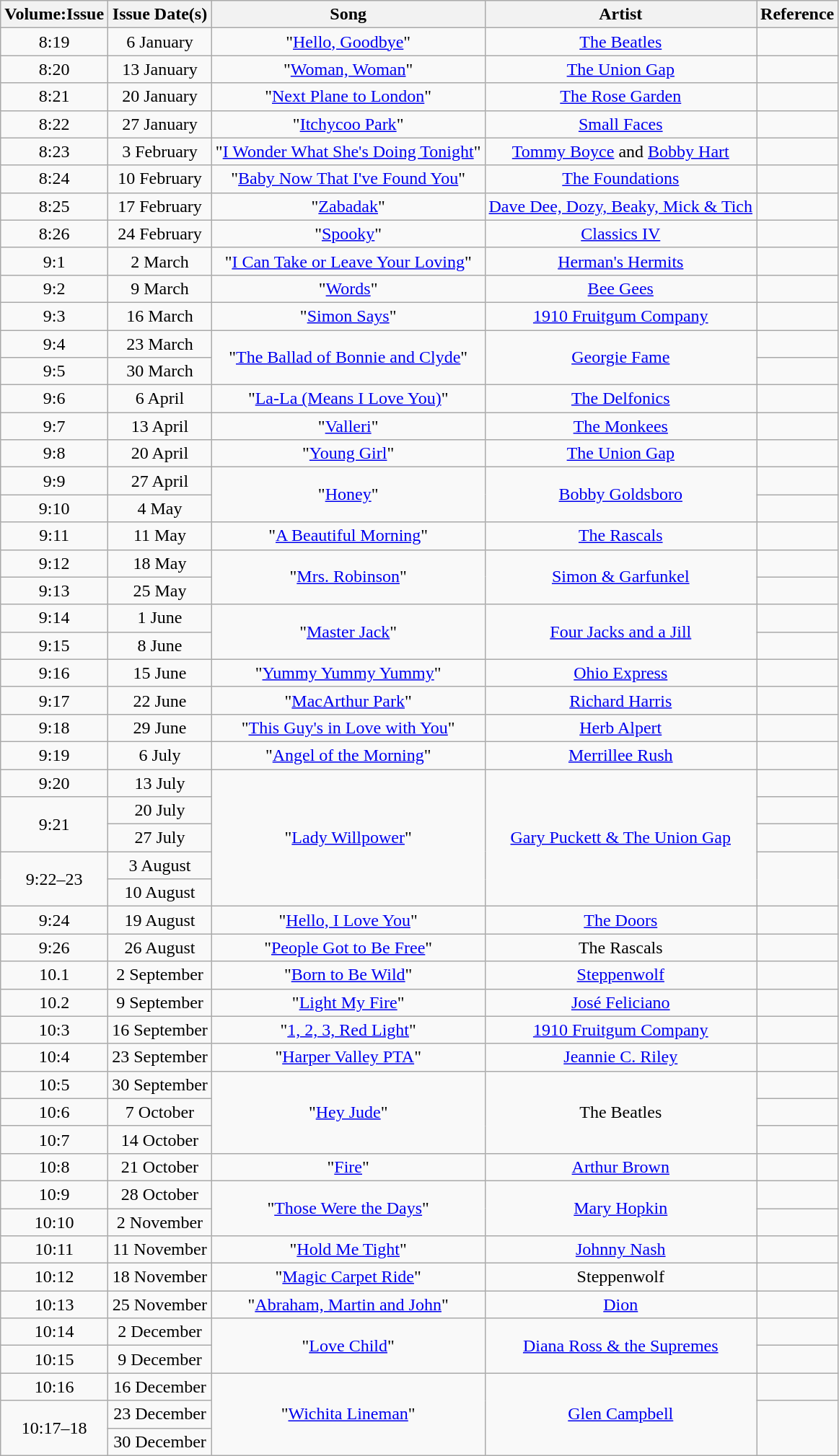<table class="wikitable" style="text-align:center;">
<tr>
<th>Volume:Issue</th>
<th>Issue Date(s)</th>
<th>Song</th>
<th>Artist</th>
<th>Reference</th>
</tr>
<tr>
<td>8:19</td>
<td>6 January</td>
<td>"<a href='#'>Hello, Goodbye</a>"</td>
<td><a href='#'>The Beatles</a></td>
<td></td>
</tr>
<tr>
<td>8:20</td>
<td>13 January</td>
<td>"<a href='#'>Woman, Woman</a>"</td>
<td><a href='#'>The Union Gap</a></td>
<td></td>
</tr>
<tr>
<td>8:21</td>
<td>20 January</td>
<td>"<a href='#'>Next Plane to London</a>"</td>
<td><a href='#'>The Rose Garden</a></td>
<td></td>
</tr>
<tr>
<td>8:22</td>
<td>27 January</td>
<td>"<a href='#'>Itchycoo Park</a>"</td>
<td><a href='#'>Small Faces</a></td>
<td></td>
</tr>
<tr>
<td>8:23</td>
<td>3 February</td>
<td>"<a href='#'>I Wonder What She's Doing Tonight</a>"</td>
<td><a href='#'>Tommy Boyce</a> and <a href='#'>Bobby Hart</a></td>
<td></td>
</tr>
<tr>
<td>8:24</td>
<td>10 February</td>
<td>"<a href='#'>Baby Now That I've Found You</a>"</td>
<td><a href='#'>The Foundations</a></td>
<td></td>
</tr>
<tr>
<td>8:25</td>
<td>17 February</td>
<td>"<a href='#'>Zabadak</a>"</td>
<td><a href='#'>Dave Dee, Dozy, Beaky, Mick & Tich</a></td>
<td></td>
</tr>
<tr>
<td>8:26</td>
<td>24 February</td>
<td>"<a href='#'>Spooky</a>"</td>
<td><a href='#'>Classics IV</a></td>
<td></td>
</tr>
<tr>
<td>9:1</td>
<td>2 March</td>
<td>"<a href='#'>I Can Take or Leave Your Loving</a>"</td>
<td><a href='#'>Herman's Hermits</a></td>
<td></td>
</tr>
<tr>
<td>9:2</td>
<td>9 March</td>
<td>"<a href='#'>Words</a>"</td>
<td><a href='#'>Bee Gees</a></td>
<td></td>
</tr>
<tr>
<td>9:3</td>
<td>16 March</td>
<td>"<a href='#'>Simon Says</a>"</td>
<td><a href='#'>1910 Fruitgum Company</a></td>
<td></td>
</tr>
<tr>
<td>9:4</td>
<td>23 March</td>
<td rowspan="2">"<a href='#'>The Ballad of Bonnie and Clyde</a>"</td>
<td rowspan="2"><a href='#'>Georgie Fame</a></td>
<td></td>
</tr>
<tr>
<td>9:5</td>
<td>30 March</td>
<td></td>
</tr>
<tr>
<td>9:6</td>
<td>6 April</td>
<td>"<a href='#'>La-La (Means I Love You)</a>"</td>
<td><a href='#'>The Delfonics</a></td>
<td></td>
</tr>
<tr>
<td>9:7</td>
<td>13 April</td>
<td>"<a href='#'>Valleri</a>"</td>
<td><a href='#'>The Monkees</a></td>
<td></td>
</tr>
<tr>
<td>9:8</td>
<td>20 April</td>
<td>"<a href='#'>Young Girl</a>"</td>
<td><a href='#'>The Union Gap</a></td>
<td></td>
</tr>
<tr>
<td>9:9</td>
<td>27 April</td>
<td rowspan="2">"<a href='#'>Honey</a>"</td>
<td rowspan="2"><a href='#'>Bobby Goldsboro</a></td>
<td></td>
</tr>
<tr>
<td>9:10</td>
<td>4 May</td>
<td></td>
</tr>
<tr>
<td>9:11</td>
<td>11 May</td>
<td>"<a href='#'>A Beautiful Morning</a>"</td>
<td><a href='#'>The Rascals</a></td>
<td></td>
</tr>
<tr>
<td>9:12</td>
<td>18 May</td>
<td rowspan="2">"<a href='#'>Mrs. Robinson</a>"</td>
<td rowspan="2"><a href='#'>Simon & Garfunkel</a></td>
<td></td>
</tr>
<tr>
<td>9:13</td>
<td>25 May</td>
<td></td>
</tr>
<tr>
<td>9:14</td>
<td>1 June</td>
<td rowspan="2">"<a href='#'>Master Jack</a>"</td>
<td rowspan="2"><a href='#'>Four Jacks and a Jill</a></td>
<td></td>
</tr>
<tr>
<td>9:15</td>
<td>8 June</td>
<td></td>
</tr>
<tr>
<td>9:16</td>
<td>15 June</td>
<td>"<a href='#'>Yummy Yummy Yummy</a>"</td>
<td><a href='#'>Ohio Express</a></td>
<td></td>
</tr>
<tr>
<td>9:17</td>
<td>22 June</td>
<td>"<a href='#'>MacArthur Park</a>"</td>
<td><a href='#'>Richard Harris</a></td>
<td></td>
</tr>
<tr>
<td>9:18</td>
<td>29 June</td>
<td>"<a href='#'>This Guy's in Love with You</a>"</td>
<td><a href='#'>Herb Alpert</a></td>
<td></td>
</tr>
<tr>
<td>9:19</td>
<td>6 July</td>
<td>"<a href='#'>Angel of the Morning</a>"</td>
<td><a href='#'>Merrillee Rush</a></td>
<td></td>
</tr>
<tr>
<td>9:20</td>
<td>13 July</td>
<td rowspan="5">"<a href='#'>Lady Willpower</a>"</td>
<td rowspan="5"><a href='#'>Gary Puckett & The Union Gap</a></td>
<td></td>
</tr>
<tr>
<td rowspan="2">9:21</td>
<td>20 July</td>
<td></td>
</tr>
<tr>
<td>27 July</td>
<td></td>
</tr>
<tr>
<td rowspan="2">9:22–23</td>
<td>3 August</td>
<td rowspan="2"></td>
</tr>
<tr>
<td>10 August</td>
</tr>
<tr>
<td>9:24</td>
<td>19 August</td>
<td>"<a href='#'>Hello, I Love You</a>"</td>
<td><a href='#'>The Doors</a></td>
<td></td>
</tr>
<tr>
<td>9:26</td>
<td>26 August</td>
<td>"<a href='#'>People Got to Be Free</a>"</td>
<td>The Rascals</td>
<td></td>
</tr>
<tr>
<td>10.1</td>
<td>2 September</td>
<td>"<a href='#'>Born to Be Wild</a>"</td>
<td><a href='#'>Steppenwolf</a></td>
<td></td>
</tr>
<tr>
<td>10.2</td>
<td>9 September</td>
<td>"<a href='#'>Light My Fire</a>"</td>
<td><a href='#'>José Feliciano</a></td>
<td></td>
</tr>
<tr>
<td>10:3</td>
<td>16 September</td>
<td>"<a href='#'>1, 2, 3, Red Light</a>"</td>
<td><a href='#'>1910 Fruitgum Company</a></td>
<td></td>
</tr>
<tr>
<td>10:4</td>
<td>23 September</td>
<td>"<a href='#'>Harper Valley PTA</a>"</td>
<td><a href='#'>Jeannie C. Riley</a></td>
<td></td>
</tr>
<tr>
<td>10:5</td>
<td>30 September</td>
<td rowspan="3">"<a href='#'>Hey Jude</a>"</td>
<td rowspan="3">The Beatles</td>
<td></td>
</tr>
<tr>
<td>10:6</td>
<td>7 October</td>
<td></td>
</tr>
<tr>
<td>10:7</td>
<td>14 October</td>
<td></td>
</tr>
<tr>
<td>10:8</td>
<td>21 October</td>
<td>"<a href='#'>Fire</a>"</td>
<td><a href='#'>Arthur Brown</a></td>
<td></td>
</tr>
<tr>
<td>10:9</td>
<td>28 October</td>
<td rowspan="2">"<a href='#'>Those Were the Days</a>"</td>
<td rowspan="2"><a href='#'>Mary Hopkin</a></td>
<td></td>
</tr>
<tr>
<td>10:10</td>
<td>2 November</td>
<td></td>
</tr>
<tr>
<td>10:11</td>
<td>11 November</td>
<td>"<a href='#'>Hold Me Tight</a>"</td>
<td><a href='#'>Johnny Nash</a></td>
<td></td>
</tr>
<tr>
<td>10:12</td>
<td>18 November</td>
<td>"<a href='#'>Magic Carpet Ride</a>"</td>
<td>Steppenwolf</td>
<td></td>
</tr>
<tr>
<td>10:13</td>
<td>25 November</td>
<td>"<a href='#'>Abraham, Martin and John</a>"</td>
<td><a href='#'>Dion</a></td>
<td></td>
</tr>
<tr>
<td>10:14</td>
<td>2 December</td>
<td rowspan="2">"<a href='#'>Love Child</a>"</td>
<td rowspan="2"><a href='#'>Diana Ross & the Supremes</a></td>
<td></td>
</tr>
<tr>
<td>10:15</td>
<td>9 December</td>
<td></td>
</tr>
<tr>
<td>10:16</td>
<td>16 December</td>
<td rowspan="3">"<a href='#'>Wichita Lineman</a>"</td>
<td rowspan="3"><a href='#'>Glen Campbell</a></td>
<td></td>
</tr>
<tr>
<td rowspan="2">10:17–18</td>
<td>23 December</td>
<td rowspan="2"></td>
</tr>
<tr>
<td>30 December</td>
</tr>
</table>
